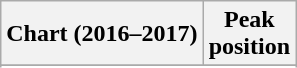<table class="wikitable sortable">
<tr>
<th>Chart (2016–2017)</th>
<th>Peak<br>position</th>
</tr>
<tr>
</tr>
<tr>
</tr>
<tr>
</tr>
<tr>
</tr>
</table>
